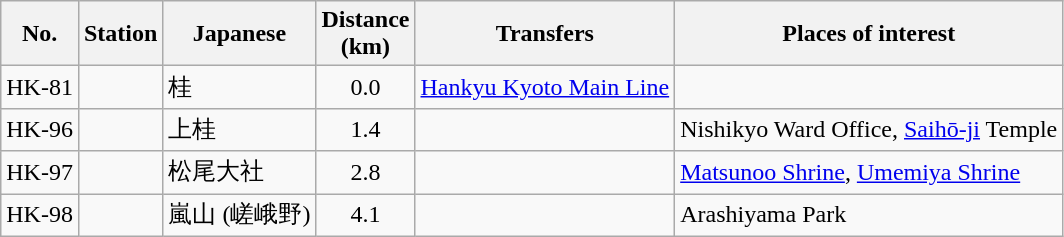<table class=wikitable>
<tr>
<th>No.</th>
<th>Station</th>
<th>Japanese</th>
<th>Distance<br>(km)</th>
<th>Transfers</th>
<th>Places of interest</th>
</tr>
<tr>
<td>HK-81</td>
<td></td>
<td>桂</td>
<td align=center>0.0</td>
<td> <a href='#'>Hankyu Kyoto Main Line</a></td>
<td></td>
</tr>
<tr>
<td>HK-96</td>
<td></td>
<td>上桂</td>
<td align=center>1.4</td>
<td></td>
<td>Nishikyo Ward Office, <a href='#'>Saihō-ji</a> Temple</td>
</tr>
<tr>
<td>HK-97</td>
<td></td>
<td>松尾大社</td>
<td align=center>2.8</td>
<td></td>
<td><a href='#'>Matsunoo Shrine</a>, <a href='#'>Umemiya Shrine</a></td>
</tr>
<tr>
<td>HK-98</td>
<td></td>
<td>嵐山 (嵯峨野)</td>
<td align=center>4.1</td>
<td></td>
<td>Arashiyama Park</td>
</tr>
</table>
